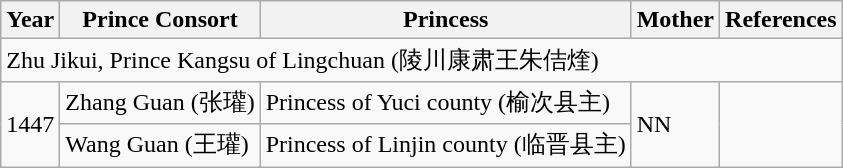<table class="wikitable">
<tr>
<th>Year</th>
<th>Prince Consort</th>
<th>Princess</th>
<th>Mother</th>
<th>References</th>
</tr>
<tr>
<td colspan="5">Zhu Jikui, Prince Kangsu of Lingchuan (陵川康肃王朱佶煃)</td>
</tr>
<tr>
<td rowspan="2">1447</td>
<td>Zhang Guan (张瓘)</td>
<td>Princess of Yuci county (榆次县主)</td>
<td rowspan="2">NN</td>
<td rowspan="2"></td>
</tr>
<tr>
<td>Wang Guan (王瓘)</td>
<td>Princess of Linjin county (临晋县主)</td>
</tr>
</table>
